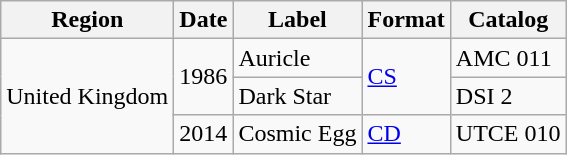<table class="wikitable">
<tr>
<th>Region</th>
<th>Date</th>
<th>Label</th>
<th>Format</th>
<th>Catalog</th>
</tr>
<tr>
<td rowspan="3">United Kingdom</td>
<td rowspan="2">1986</td>
<td>Auricle</td>
<td rowspan="2"><a href='#'>CS</a></td>
<td>AMC 011</td>
</tr>
<tr>
<td>Dark Star</td>
<td>DSI 2</td>
</tr>
<tr>
<td>2014</td>
<td>Cosmic Egg</td>
<td><a href='#'>CD</a></td>
<td>UTCE 010</td>
</tr>
</table>
